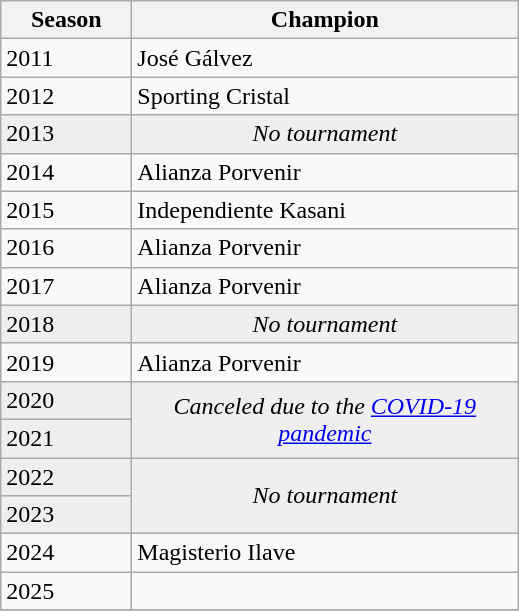<table class="wikitable sortable">
<tr>
<th width=80px>Season</th>
<th width=250px>Champion</th>
</tr>
<tr>
<td>2011</td>
<td>José Gálvez</td>
</tr>
<tr>
<td>2012</td>
<td>Sporting Cristal</td>
</tr>
<tr bgcolor=#efefef>
<td>2013</td>
<td colspan="1" align=center><em>No tournament</em></td>
</tr>
<tr>
<td>2014</td>
<td>Alianza Porvenir</td>
</tr>
<tr>
<td>2015</td>
<td>Independiente Kasani</td>
</tr>
<tr>
<td>2016</td>
<td>Alianza Porvenir</td>
</tr>
<tr>
<td>2017</td>
<td>Alianza Porvenir</td>
</tr>
<tr bgcolor=#efefef>
<td>2018</td>
<td colspan="1" align=center><em>No tournament</em></td>
</tr>
<tr>
<td>2019</td>
<td>Alianza Porvenir</td>
</tr>
<tr bgcolor=#efefef>
<td>2020</td>
<td rowspan=2 colspan="1" align=center><em>Canceled due to the <a href='#'>COVID-19 pandemic</a></em></td>
</tr>
<tr bgcolor=#efefef>
<td>2021</td>
</tr>
<tr bgcolor=#efefef>
<td>2022</td>
<td rowspan=2 colspan="1" align=center><em>No tournament</em></td>
</tr>
<tr bgcolor=#efefef>
<td>2023</td>
</tr>
<tr>
<td>2024</td>
<td>Magisterio Ilave</td>
</tr>
<tr>
<td>2025</td>
<td></td>
</tr>
<tr>
</tr>
</table>
